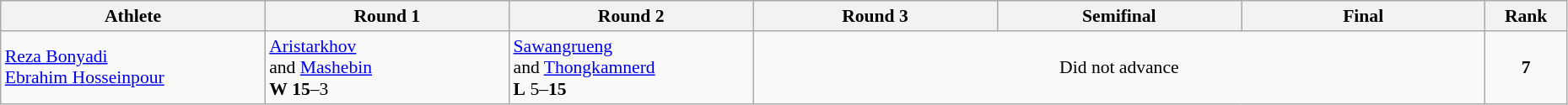<table class="wikitable" width="98%" style="text-align:left; font-size:90%">
<tr>
<th width="13%">Athlete</th>
<th width="12%">Round 1</th>
<th width="12%">Round 2</th>
<th width="12%">Round 3</th>
<th width="12%">Semifinal</th>
<th width="12%">Final</th>
<th width="4%">Rank</th>
</tr>
<tr>
<td><a href='#'>Reza Bonyadi</a><br><a href='#'>Ebrahim Hosseinpour</a></td>
<td> <a href='#'>Aristarkhov</a><br>and <a href='#'>Mashebin</a><br><strong>W</strong> <strong>15</strong>–3</td>
<td> <a href='#'>Sawangrueng</a><br>and <a href='#'>Thongkamnerd</a><br><strong>L</strong> 5–<strong>15</strong></td>
<td colspan=3  align=center>Did not advance</td>
<td align=center><strong>7</strong></td>
</tr>
</table>
